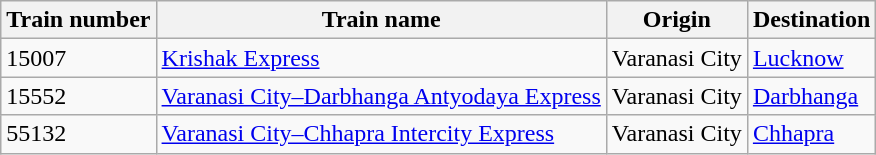<table class="wikitable">
<tr>
<th>Train number</th>
<th>Train name</th>
<th>Origin</th>
<th>Destination</th>
</tr>
<tr>
<td valign="top">15007</td>
<td valign="top"><a href='#'>Krishak Express</a></td>
<td valign="top">Varanasi City</td>
<td valign="top"><a href='#'>Lucknow</a></td>
</tr>
<tr>
<td valign="top">15552</td>
<td valign="top"><a href='#'>Varanasi City–Darbhanga Antyodaya Express</a></td>
<td valign="top">Varanasi City</td>
<td valign="top"><a href='#'>Darbhanga</a></td>
</tr>
<tr>
<td valign="top">55132</td>
<td valign="top"><a href='#'>Varanasi City–Chhapra Intercity Express</a></td>
<td valign="top">Varanasi City</td>
<td valign="top"><a href='#'>Chhapra</a></td>
</tr>
</table>
